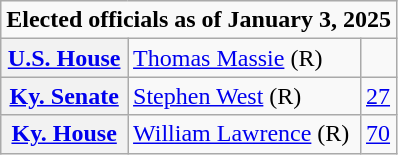<table class=wikitable>
<tr>
<td colspan="3"><strong>Elected officials as of January 3, 2025</strong></td>
</tr>
<tr>
<th scope=row><a href='#'>U.S. House</a></th>
<td><a href='#'>Thomas Massie</a> (R)</td>
<td></td>
</tr>
<tr>
<th scope=row><a href='#'>Ky. Senate</a></th>
<td><a href='#'>Stephen West</a> (R)</td>
<td><a href='#'>27</a></td>
</tr>
<tr>
<th scope=row><a href='#'>Ky. House</a></th>
<td><a href='#'>William Lawrence</a> (R)</td>
<td><a href='#'>70</a></td>
</tr>
</table>
